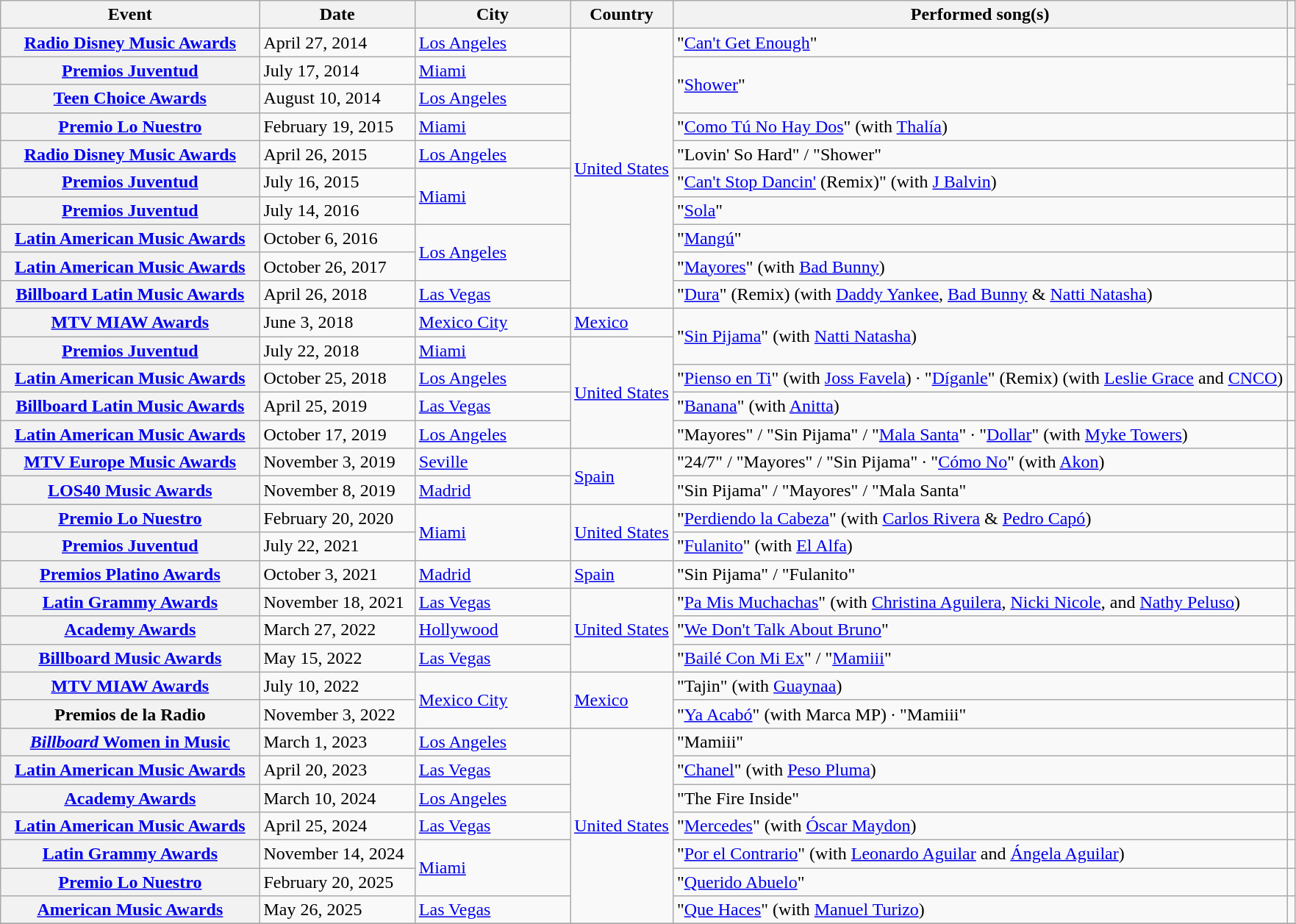<table class="wikitable sortable plainrowheaders">
<tr>
<th style="width:20%;">Event</th>
<th style="width:12%;">Date</th>
<th style="width:12%;">City</th>
<th>Country</th>
<th>Performed song(s)</th>
<th scope="col" class=""></th>
</tr>
<tr>
<th scope="row"><a href='#'>Radio Disney Music Awards</a></th>
<td>April 27, 2014</td>
<td><a href='#'>Los Angeles</a></td>
<td rowspan="10"><a href='#'>United States</a></td>
<td>"<a href='#'>Can't Get Enough</a>"</td>
<td style="text-align:center;"></td>
</tr>
<tr>
<th scope="row"><a href='#'>Premios Juventud</a></th>
<td>July 17, 2014</td>
<td><a href='#'>Miami</a></td>
<td rowspan="2">"<a href='#'>Shower</a>"</td>
<td></td>
</tr>
<tr>
<th scope="row"><a href='#'>Teen Choice Awards</a></th>
<td>August 10, 2014</td>
<td><a href='#'>Los Angeles</a></td>
<td></td>
</tr>
<tr>
<th scope="row"><a href='#'>Premio Lo Nuestro</a></th>
<td>February 19, 2015</td>
<td><a href='#'>Miami</a></td>
<td>"<a href='#'>Como Tú No Hay Dos</a>" (with <a href='#'>Thalía</a>)</td>
<td></td>
</tr>
<tr>
<th scope="row"><a href='#'>Radio Disney Music Awards</a></th>
<td>April 26, 2015</td>
<td><a href='#'>Los Angeles</a></td>
<td>"Lovin' So Hard" / "Shower"</td>
<td></td>
</tr>
<tr>
<th scope="row"><a href='#'>Premios Juventud</a></th>
<td>July 16, 2015</td>
<td rowspan="2"><a href='#'>Miami</a></td>
<td>"<a href='#'>Can't Stop Dancin'</a> (Remix)" (with <a href='#'>J Balvin</a>)</td>
<td></td>
</tr>
<tr>
<th scope="row"><a href='#'>Premios Juventud</a></th>
<td>July 14, 2016</td>
<td>"<a href='#'>Sola</a>"</td>
<td style="text-align:center;"></td>
</tr>
<tr>
<th scope="row"><a href='#'>Latin American Music Awards</a></th>
<td>October 6, 2016</td>
<td rowspan="2"><a href='#'>Los Angeles</a></td>
<td>"<a href='#'>Mangú</a>"</td>
<td style="text-align:center;"></td>
</tr>
<tr>
<th scope="row"><a href='#'>Latin American Music Awards</a></th>
<td>October 26, 2017</td>
<td>"<a href='#'>Mayores</a>" (with <a href='#'>Bad Bunny</a>)</td>
<td style="text-align:center;"></td>
</tr>
<tr>
<th scope="row"><a href='#'>Billboard Latin Music Awards</a></th>
<td>April 26, 2018</td>
<td><a href='#'>Las Vegas</a></td>
<td>"<a href='#'>Dura</a>" (Remix) (with <a href='#'>Daddy Yankee</a>, <a href='#'>Bad Bunny</a> & <a href='#'>Natti Natasha</a>)</td>
<td style="text-align:center;"></td>
</tr>
<tr>
<th scope="row"><a href='#'>MTV MIAW Awards</a></th>
<td>June 3, 2018</td>
<td><a href='#'>Mexico City</a></td>
<td><a href='#'>Mexico</a></td>
<td rowspan="2">"<a href='#'>Sin Pijama</a>" (with <a href='#'>Natti Natasha</a>)</td>
<td style="text-align:center;"></td>
</tr>
<tr>
<th scope="row"><a href='#'>Premios Juventud</a></th>
<td>July 22, 2018</td>
<td><a href='#'>Miami</a></td>
<td rowspan="4"><a href='#'>United States</a></td>
<td style="text-align:center;"></td>
</tr>
<tr>
<th scope="row"><a href='#'>Latin American Music Awards</a></th>
<td>October 25, 2018</td>
<td><a href='#'>Los Angeles</a></td>
<td>"<a href='#'>Pienso en Ti</a>" (with <a href='#'>Joss Favela</a>) · "<a href='#'>Díganle</a>" (Remix) (with <a href='#'>Leslie Grace</a> and <a href='#'>CNCO</a>)</td>
<td></td>
</tr>
<tr>
<th scope="row"><a href='#'>Billboard Latin Music Awards</a></th>
<td>April 25, 2019</td>
<td><a href='#'>Las Vegas</a></td>
<td>"<a href='#'>Banana</a>" (with <a href='#'>Anitta</a>)</td>
<td style="text-align:center;"></td>
</tr>
<tr>
<th scope="row"><a href='#'>Latin American Music Awards</a></th>
<td>October 17, 2019</td>
<td><a href='#'>Los Angeles</a></td>
<td>"Mayores" / "Sin Pijama" / "<a href='#'>Mala Santa</a>" · "<a href='#'>Dollar</a>" (with <a href='#'>Myke Towers</a>)</td>
<td style="text-align:center;"></td>
</tr>
<tr>
<th scope="row"><a href='#'>MTV Europe Music Awards</a></th>
<td>November 3, 2019</td>
<td><a href='#'>Seville</a></td>
<td rowspan="2"><a href='#'>Spain</a></td>
<td>"24/7" / "Mayores" / "Sin Pijama" · "<a href='#'>Cómo No</a>" (with <a href='#'>Akon</a>)</td>
<td style="text-align:center;"></td>
</tr>
<tr>
<th scope="row"><a href='#'>LOS40 Music Awards</a></th>
<td>November 8, 2019</td>
<td><a href='#'>Madrid</a></td>
<td>"Sin Pijama" / "Mayores" / "Mala Santa"</td>
<td style="text-align:center;"></td>
</tr>
<tr>
<th scope="row"><a href='#'>Premio Lo Nuestro</a></th>
<td>February 20, 2020</td>
<td rowspan="2"><a href='#'>Miami</a></td>
<td rowspan="2"><a href='#'>United States</a></td>
<td>"<a href='#'>Perdiendo la Cabeza</a>" (with <a href='#'>Carlos Rivera</a> & <a href='#'>Pedro Capó</a>)</td>
<td style="text-align:center;"></td>
</tr>
<tr>
<th scope="row"><a href='#'>Premios Juventud</a></th>
<td>July 22, 2021</td>
<td>"<a href='#'>Fulanito</a>" (with <a href='#'>El Alfa</a>)</td>
<td style="text-align:center;"></td>
</tr>
<tr>
<th scope="row"><a href='#'>Premios Platino Awards</a></th>
<td>October 3, 2021</td>
<td><a href='#'>Madrid</a></td>
<td><a href='#'>Spain</a></td>
<td>"Sin Pijama" / "Fulanito"</td>
<td style="text-align:center;"></td>
</tr>
<tr>
<th scope="row"><a href='#'>Latin Grammy Awards</a></th>
<td>November 18, 2021</td>
<td><a href='#'>Las Vegas</a></td>
<td rowspan="3"><a href='#'>United States</a></td>
<td>"<a href='#'>Pa Mis Muchachas</a>" (with <a href='#'>Christina Aguilera</a>, <a href='#'>Nicki Nicole</a>, and <a href='#'>Nathy Peluso</a>)</td>
<td style="text-align:center;"></td>
</tr>
<tr>
<th scope="row"><a href='#'>Academy Awards</a></th>
<td>March 27, 2022</td>
<td><a href='#'>Hollywood</a></td>
<td>"<a href='#'>We Don't Talk About Bruno</a>"</td>
<td style="text-align:center;"></td>
</tr>
<tr>
<th scope="row"><a href='#'>Billboard Music Awards</a></th>
<td>May 15, 2022</td>
<td><a href='#'>Las Vegas</a></td>
<td>"<a href='#'>Bailé Con Mi Ex</a>" / "<a href='#'>Mamiii</a>"</td>
<td style="text-align:center;"></td>
</tr>
<tr>
<th scope="row"><a href='#'>MTV MIAW Awards</a></th>
<td>July 10, 2022</td>
<td rowspan="2"><a href='#'>Mexico City</a></td>
<td rowspan="2"><a href='#'>Mexico</a></td>
<td>"Tajin" (with <a href='#'>Guaynaa</a>)</td>
<td style="text-align:center;"></td>
</tr>
<tr>
<th scope="row">Premios de la Radio</th>
<td>November 3, 2022</td>
<td>"<a href='#'>Ya Acabó</a>" (with Marca MP) · "Mamiii"</td>
<td style="text-align:center;"></td>
</tr>
<tr>
<th scope="row"><a href='#'><em>Billboard</em> Women in Music</a></th>
<td>March 1, 2023</td>
<td><a href='#'>Los Angeles</a></td>
<td rowspan="7"><a href='#'>United States</a></td>
<td>"Mamiii"</td>
<td style="text-align:center;"></td>
</tr>
<tr>
<th scope="row"><a href='#'>Latin American Music Awards</a></th>
<td>April 20, 2023</td>
<td><a href='#'>Las Vegas</a></td>
<td>"<a href='#'>Chanel</a>" (with <a href='#'>Peso Pluma</a>)</td>
<td style="text-align:center;"></td>
</tr>
<tr>
<th scope="row"><a href='#'>Academy Awards</a></th>
<td>March 10, 2024</td>
<td><a href='#'>Los Angeles</a></td>
<td>"The Fire Inside"</td>
<td></td>
</tr>
<tr>
<th scope="row"><a href='#'>Latin American Music Awards</a></th>
<td>April 25, 2024</td>
<td><a href='#'>Las Vegas</a></td>
<td>"<a href='#'>Mercedes</a>" (with <a href='#'>Óscar Maydon</a>)</td>
<td style="text-align:center;"></td>
</tr>
<tr>
<th scope="row"><a href='#'>Latin Grammy Awards</a></th>
<td>November 14, 2024</td>
<td rowspan="2"><a href='#'>Miami</a></td>
<td>"<a href='#'>Por el Contrario</a>" (with <a href='#'>Leonardo Aguilar</a> and <a href='#'>Ángela Aguilar</a>)</td>
<td style="text-align:center;"></td>
</tr>
<tr>
<th scope="row"><a href='#'>Premio Lo Nuestro</a></th>
<td>February 20, 2025</td>
<td>"<a href='#'>Querido Abuelo</a>"</td>
<td style="text-align:center;"></td>
</tr>
<tr>
<th scope="row"><a href='#'>American Music Awards</a></th>
<td>May 26, 2025</td>
<td><a href='#'>Las Vegas</a></td>
<td>"<a href='#'>Que Haces</a>" (with <a href='#'>Manuel Turizo</a>)</td>
<td style="text-align:center;"></td>
</tr>
<tr>
</tr>
</table>
